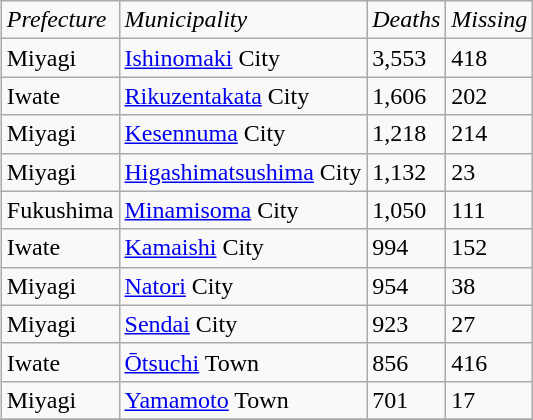<table class="wikitable sortable plainrowheaders floatright" style="clear:right; margin-left:7px; margin-top:0; margin-right:0; margin-bottom:3px; font-size:100%;">
<tr>
<td><em>Prefecture</em></td>
<td><em>Municipality</em></td>
<td><em>Deaths</em></td>
<td><em>Missing</em></td>
</tr>
<tr>
<td>Miyagi</td>
<td><a href='#'>Ishinomaki</a> City</td>
<td>3,553</td>
<td>418</td>
</tr>
<tr>
<td>Iwate</td>
<td><a href='#'>Rikuzentakata</a> City</td>
<td>1,606</td>
<td>202</td>
</tr>
<tr>
<td>Miyagi</td>
<td><a href='#'>Kesennuma</a> City</td>
<td>1,218</td>
<td>214</td>
</tr>
<tr>
<td>Miyagi</td>
<td><a href='#'>Higashimatsushima</a> City</td>
<td>1,132</td>
<td>23</td>
</tr>
<tr>
<td>Fukushima</td>
<td><a href='#'>Minamisoma</a> City</td>
<td>1,050</td>
<td>111</td>
</tr>
<tr>
<td>Iwate</td>
<td><a href='#'>Kamaishi</a> City </td>
<td>994</td>
<td>152</td>
</tr>
<tr>
<td>Miyagi</td>
<td><a href='#'>Natori</a> City</td>
<td>954</td>
<td>38</td>
</tr>
<tr>
<td>Miyagi</td>
<td><a href='#'>Sendai</a> City</td>
<td>923</td>
<td>27</td>
</tr>
<tr>
<td>Iwate</td>
<td><a href='#'>Ōtsuchi</a> Town</td>
<td>856</td>
<td>416</td>
</tr>
<tr>
<td>Miyagi</td>
<td><a href='#'>Yamamoto</a> Town</td>
<td>701</td>
<td>17</td>
</tr>
<tr>
</tr>
</table>
